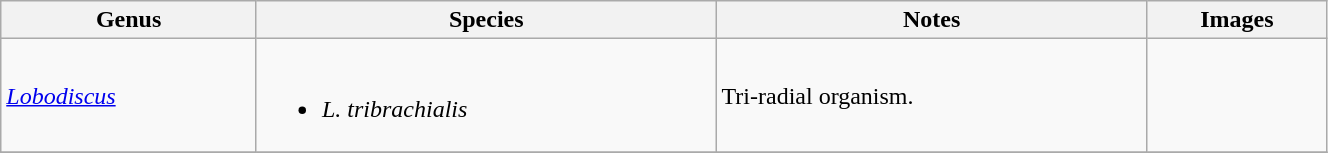<table class="wikitable" style="width:70%;">
<tr>
<th>Genus</th>
<th>Species</th>
<th>Notes</th>
<th>Images</th>
</tr>
<tr>
<td><em><a href='#'>Lobodiscus</a></em></td>
<td><br><ul><li><em>L. tribrachialis</em></li></ul></td>
<td>Tri-radial organism.</td>
<td></td>
</tr>
<tr>
</tr>
</table>
